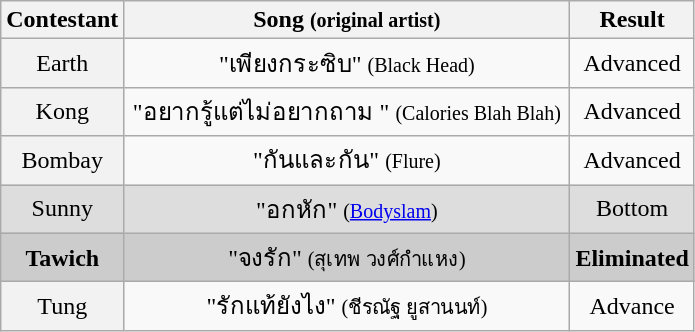<table class="wikitable" style="text-align:center;">
<tr>
<th scope="col">Contestant</th>
<th style="width:290px;" scope="col">Song <small>(original artist)</small></th>
<th scope="col">Result</th>
</tr>
<tr>
<th scope="row" style="font-weight:normal;">Earth</th>
<td>"เพียงกระซิบ" <small>(Black Head)</small></td>
<td>Advanced</td>
</tr>
<tr>
<th scope="row" style="font-weight:normal;">Kong</th>
<td>"อยากรู้แต่ไม่อยากถาม " <small>(Calories Blah Blah)</small></td>
<td>Advanced</td>
</tr>
<tr>
<th scope="row" style="font-weight:normal;">Bombay</th>
<td>"กันและกัน" <small>(Flure)</small></td>
<td>Advanced</td>
</tr>
<tr style="background:#ddd;">
<th scope="row" style="background-color:#DDDDDD; font-weight:normal;">Sunny</th>
<td>"อกหัก" <small>(<a href='#'>Bodyslam</a>)</small></td>
<td>Bottom</td>
</tr>
<tr style="background:#ccc;">
<th scope="row" style="background-color:#CCCCCC; font-weight:normal;"><strong>Tawich</strong></th>
<td>"จงรัก" <small>(สุเทพ วงศ์กำแหง)</small></td>
<td><strong>Eliminated</strong></td>
</tr>
<tr>
<th scope="row" style="font-weight:normal;">Tung</th>
<td>"รักแท้ยังไง" <small>(ชีรณัฐ ยูสานนท์)</small></td>
<td>Advance</td>
</tr>
</table>
